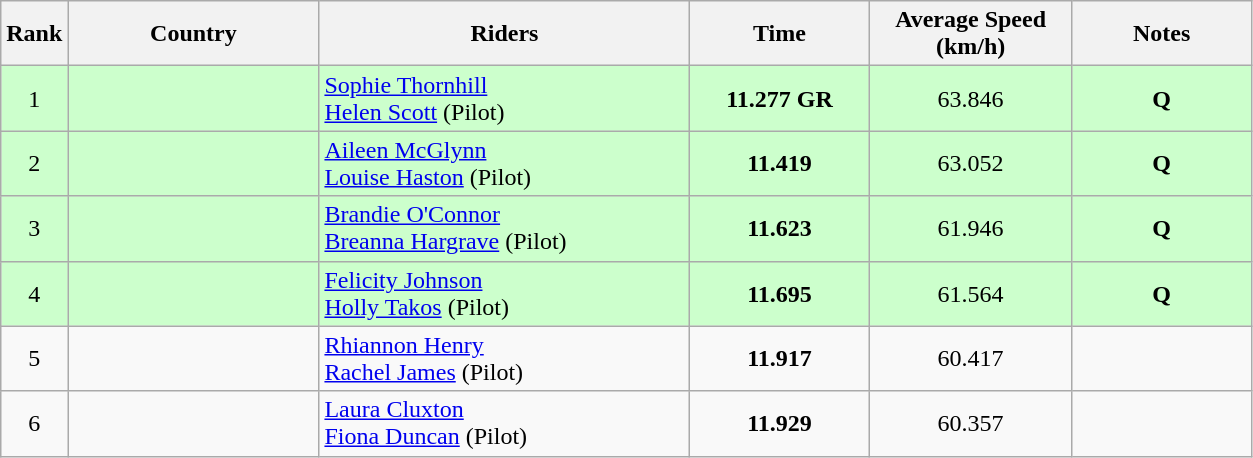<table class="wikitable" style="text-align:center;">
<tr>
<th>Rank</th>
<th style="width:10em;">Country</th>
<th style="width:15em;">Riders</th>
<th style="width:7em;">Time</th>
<th style="width:8em;">Average Speed (km/h)</th>
<th style="width:7em;">Notes</th>
</tr>
<tr bgcolor=ccffcc>
<td>1</td>
<td align=left></td>
<td align=left><a href='#'>Sophie Thornhill</a><br><a href='#'>Helen Scott</a> (Pilot)</td>
<td><strong>11.277 GR</strong></td>
<td>63.846</td>
<td><strong>Q</strong></td>
</tr>
<tr bgcolor=ccffcc>
<td>2</td>
<td align=left></td>
<td align=left><a href='#'>Aileen McGlynn</a><br><a href='#'>Louise Haston</a> (Pilot)</td>
<td><strong>11.419</strong></td>
<td>63.052</td>
<td><strong>Q</strong></td>
</tr>
<tr bgcolor=ccffcc>
<td>3</td>
<td align=left></td>
<td align=left><a href='#'>Brandie O'Connor</a><br><a href='#'>Breanna Hargrave</a> (Pilot)</td>
<td><strong>11.623</strong></td>
<td>61.946</td>
<td><strong>Q</strong></td>
</tr>
<tr bgcolor=ccffcc>
<td>4</td>
<td align=left></td>
<td align=left><a href='#'>Felicity Johnson</a><br><a href='#'>Holly Takos</a> (Pilot)</td>
<td><strong>11.695</strong></td>
<td>61.564</td>
<td><strong>Q</strong></td>
</tr>
<tr>
<td>5</td>
<td align=left></td>
<td align=left><a href='#'>Rhiannon Henry</a><br><a href='#'>Rachel James</a> (Pilot)</td>
<td><strong>11.917</strong></td>
<td>60.417</td>
<td></td>
</tr>
<tr>
<td>6</td>
<td align=left></td>
<td align=left><a href='#'>Laura Cluxton</a><br><a href='#'>Fiona Duncan</a> (Pilot)</td>
<td><strong>11.929</strong></td>
<td>60.357</td>
<td></td>
</tr>
</table>
